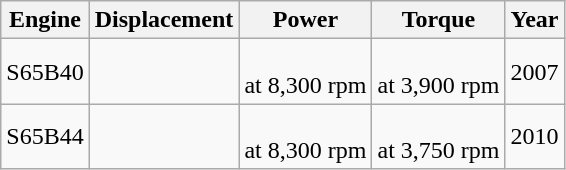<table class="wikitable sortable" style="text-align: center;">
<tr>
<th>Engine</th>
<th>Displacement</th>
<th>Power</th>
<th>Torque</th>
<th>Year</th>
</tr>
<tr>
<td>S65B40</td>
<td></td>
<td> <br> at 8,300 rpm</td>
<td> <br> at 3,900 rpm</td>
<td>2007</td>
</tr>
<tr>
<td>S65B44</td>
<td></td>
<td> <br> at 8,300 rpm</td>
<td> <br> at 3,750 rpm</td>
<td>2010</td>
</tr>
</table>
